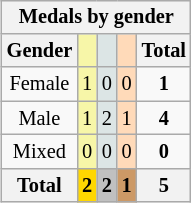<table class=wikitable style=font-size:85%;float:right;text-align:center>
<tr>
<th colspan=5>Medals by gender</th>
</tr>
<tr>
<th>Gender</th>
<td bgcolor=F7F6A8></td>
<td bgcolor=DCE5E5></td>
<td bgcolor=FFDAB9></td>
<th>Total</th>
</tr>
<tr>
<td>Female</td>
<td bgcolor=F7F6A8>1</td>
<td bgcolor=DCE5E5>0</td>
<td bgcolor=FFDAB9>0</td>
<td><strong>1</strong></td>
</tr>
<tr>
<td>Male</td>
<td bgcolor=F7F6A8>1</td>
<td bgcolor=DCE5E5>2</td>
<td bgcolor=FFDAB9>1</td>
<td><strong>4</strong></td>
</tr>
<tr>
<td>Mixed</td>
<td bgcolor=F7F6A8>0</td>
<td bgcolor=DCE5E5>0</td>
<td bgcolor=FFDAB9>0</td>
<td><strong>0</strong></td>
</tr>
<tr>
<th>Total</th>
<th style=background:gold>2</th>
<th style=background:silver>2</th>
<th style=background:#c96>1</th>
<th>5</th>
</tr>
</table>
